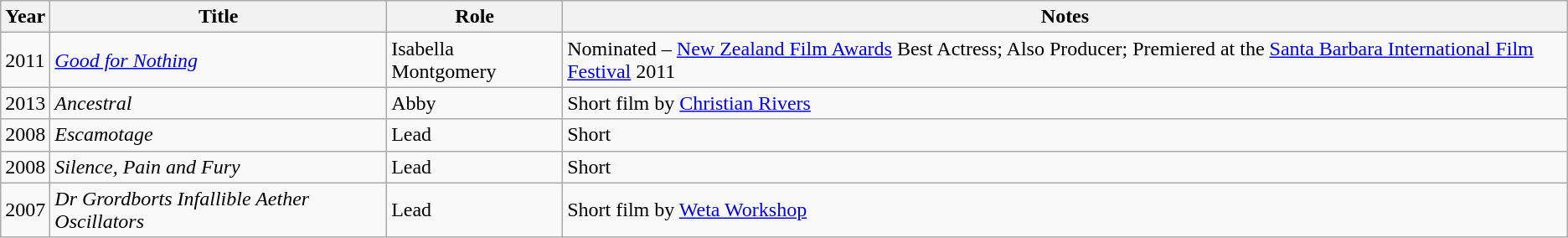<table class="wikitable sortable">
<tr>
<th>Year</th>
<th>Title</th>
<th>Role</th>
<th>Notes</th>
</tr>
<tr>
<td>2011</td>
<td><em><a href='#'>Good for Nothing</a></em></td>
<td>Isabella Montgomery</td>
<td>Nominated – <a href='#'>New Zealand Film Awards</a> Best Actress; Also Producer; Premiered at the <a href='#'>Santa Barbara International Film Festival</a> 2011</td>
</tr>
<tr>
<td>2013</td>
<td><em>Ancestral</em></td>
<td>Abby</td>
<td>Short film by <a href='#'>Christian Rivers</a></td>
</tr>
<tr>
<td>2008</td>
<td><em>Escamotage</em></td>
<td>Lead</td>
<td>Short</td>
</tr>
<tr>
<td>2008</td>
<td><em>Silence, Pain and Fury</em></td>
<td>Lead</td>
<td>Short</td>
</tr>
<tr>
<td>2007</td>
<td><em>Dr Grordborts Infallible Aether Oscillators</em></td>
<td>Lead</td>
<td>Short film by <a href='#'>Weta Workshop</a></td>
</tr>
</table>
